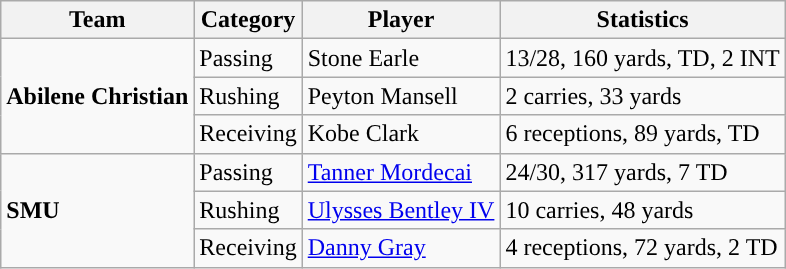<table class="wikitable" style="float: left;">
<tr>
<th>Team</th>
<th>Category</th>
<th>Player</th>
<th>Statistics</th>
</tr>
<tr>
<td rowspan=3><strong>Abilene Christian</strong></td>
<td>Passing</td>
<td>Stone Earle</td>
<td>13/28, 160 yards, TD, 2 INT</td>
</tr>
<tr>
<td>Rushing</td>
<td>Peyton Mansell</td>
<td>2 carries, 33 yards</td>
</tr>
<tr>
<td>Receiving</td>
<td>Kobe Clark</td>
<td>6 receptions, 89 yards, TD</td>
</tr>
<tr>
<td rowspan=3><strong>SMU</strong></td>
<td>Passing</td>
<td><a href='#'>Tanner Mordecai</a></td>
<td>24/30, 317 yards, 7 TD</td>
</tr>
<tr>
<td>Rushing</td>
<td><a href='#'>Ulysses Bentley IV</a></td>
<td>10 carries, 48 yards</td>
</tr>
<tr>
<td>Receiving</td>
<td><a href='#'>Danny Gray</a></td>
<td>4 receptions, 72 yards, 2 TD</td>
</tr>
</table>
